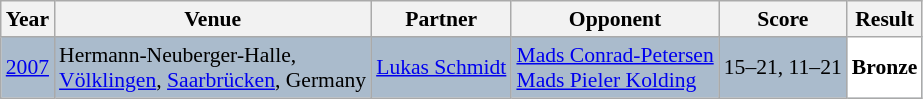<table class="sortable wikitable" style="font-size: 90%;">
<tr>
<th>Year</th>
<th>Venue</th>
<th>Partner</th>
<th>Opponent</th>
<th>Score</th>
<th>Result</th>
</tr>
<tr style="background:#AABBCC">
<td align="center"><a href='#'>2007</a></td>
<td align="left">Hermann-Neuberger-Halle,<br><a href='#'>Völklingen</a>, <a href='#'>Saarbrücken</a>, Germany</td>
<td align="left"> <a href='#'>Lukas Schmidt</a></td>
<td align="left"> <a href='#'>Mads Conrad-Petersen</a><br> <a href='#'>Mads Pieler Kolding</a></td>
<td align="left">15–21, 11–21</td>
<td style="text-align:left; background:white"> <strong>Bronze</strong></td>
</tr>
</table>
